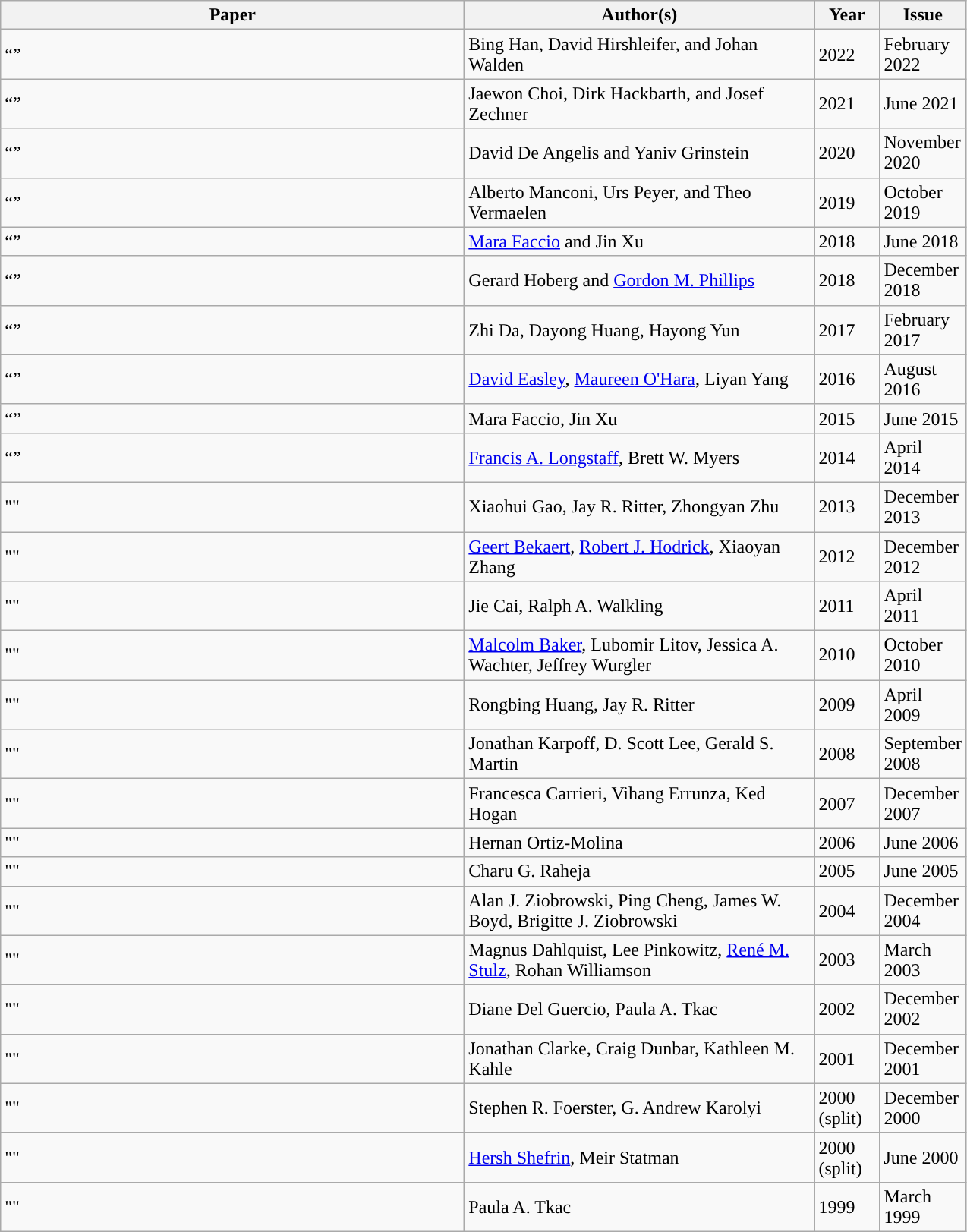<table class="wikitable">
<tr>
<th width="400">Paper</th>
<th width="300">Author(s)</th>
<th width="50">Year</th>
<th width="50">Issue</th>
</tr>
<tr>
<td>“”</td>
<td>Bing Han, David Hirshleifer, and Johan Walden</td>
<td>2022</td>
<td>February 2022</td>
</tr>
<tr>
<td>“”</td>
<td>Jaewon Choi, Dirk Hackbarth, and Josef Zechner</td>
<td>2021</td>
<td>June 2021</td>
</tr>
<tr>
<td>“”</td>
<td>David De Angelis and Yaniv Grinstein</td>
<td>2020</td>
<td>November 2020</td>
</tr>
<tr>
<td>“”</td>
<td>Alberto Manconi, Urs Peyer, and Theo Vermaelen</td>
<td>2019</td>
<td>October 2019</td>
</tr>
<tr>
<td>“”</td>
<td><a href='#'>Mara Faccio</a> and Jin Xu</td>
<td>2018</td>
<td>June 2018</td>
</tr>
<tr>
<td>“”</td>
<td>Gerard Hoberg and <a href='#'>Gordon M. Phillips</a></td>
<td>2018</td>
<td>December 2018</td>
</tr>
<tr>
<td>“”</td>
<td>Zhi Da, Dayong Huang, Hayong Yun</td>
<td>2017</td>
<td>February 2017</td>
</tr>
<tr>
<td>“”</td>
<td><a href='#'>David Easley</a>, <a href='#'>Maureen O'Hara</a>, Liyan Yang</td>
<td>2016</td>
<td>August 2016</td>
</tr>
<tr>
<td>“”</td>
<td>Mara Faccio, Jin Xu</td>
<td>2015</td>
<td>June 2015</td>
</tr>
<tr>
<td>“”</td>
<td><a href='#'>Francis A. Longstaff</a>, Brett W. Myers</td>
<td>2014</td>
<td>April 2014</td>
</tr>
<tr>
<td>""</td>
<td>Xiaohui Gao, Jay R. Ritter, Zhongyan Zhu</td>
<td>2013</td>
<td>December 2013</td>
</tr>
<tr>
<td>""</td>
<td><a href='#'>Geert Bekaert</a>, <a href='#'>Robert J. Hodrick</a>, Xiaoyan Zhang</td>
<td>2012</td>
<td>December 2012</td>
</tr>
<tr>
<td>""</td>
<td>Jie Cai, Ralph A. Walkling</td>
<td>2011</td>
<td>April 2011</td>
</tr>
<tr>
<td>""</td>
<td><a href='#'>Malcolm Baker</a>, Lubomir Litov, Jessica A. Wachter, Jeffrey Wurgler</td>
<td>2010</td>
<td>October 2010</td>
</tr>
<tr>
<td>""</td>
<td>Rongbing Huang, Jay R. Ritter</td>
<td>2009</td>
<td>April 2009</td>
</tr>
<tr>
<td>""</td>
<td>Jonathan Karpoff, D. Scott Lee, Gerald S. Martin</td>
<td>2008</td>
<td>September 2008</td>
</tr>
<tr>
<td>""</td>
<td>Francesca Carrieri, Vihang Errunza, Ked Hogan</td>
<td>2007</td>
<td>December 2007</td>
</tr>
<tr>
<td>""</td>
<td>Hernan Ortiz-Molina</td>
<td>2006</td>
<td>June 2006</td>
</tr>
<tr>
<td>""</td>
<td>Charu G. Raheja</td>
<td>2005</td>
<td>June 2005</td>
</tr>
<tr>
<td>""</td>
<td>Alan J. Ziobrowski, Ping Cheng, James W. Boyd, Brigitte J. Ziobrowski</td>
<td>2004</td>
<td>December 2004</td>
</tr>
<tr>
<td>""</td>
<td>Magnus Dahlquist, Lee Pinkowitz, <a href='#'>René M. Stulz</a>, Rohan Williamson</td>
<td>2003</td>
<td>March 2003</td>
</tr>
<tr>
<td>""</td>
<td>Diane Del Guercio, Paula A. Tkac</td>
<td>2002</td>
<td>December 2002</td>
</tr>
<tr>
<td>""</td>
<td>Jonathan Clarke, Craig Dunbar, Kathleen M. Kahle</td>
<td>2001</td>
<td>December 2001</td>
</tr>
<tr>
<td>""</td>
<td>Stephen R. Foerster, G. Andrew Karolyi</td>
<td>2000 (split)</td>
<td>December 2000</td>
</tr>
<tr>
<td>""</td>
<td><a href='#'>Hersh Shefrin</a>, Meir Statman</td>
<td>2000 (split)</td>
<td>June 2000</td>
</tr>
<tr>
<td>""</td>
<td>Paula A. Tkac</td>
<td>1999</td>
<td>March 1999</td>
</tr>
</table>
